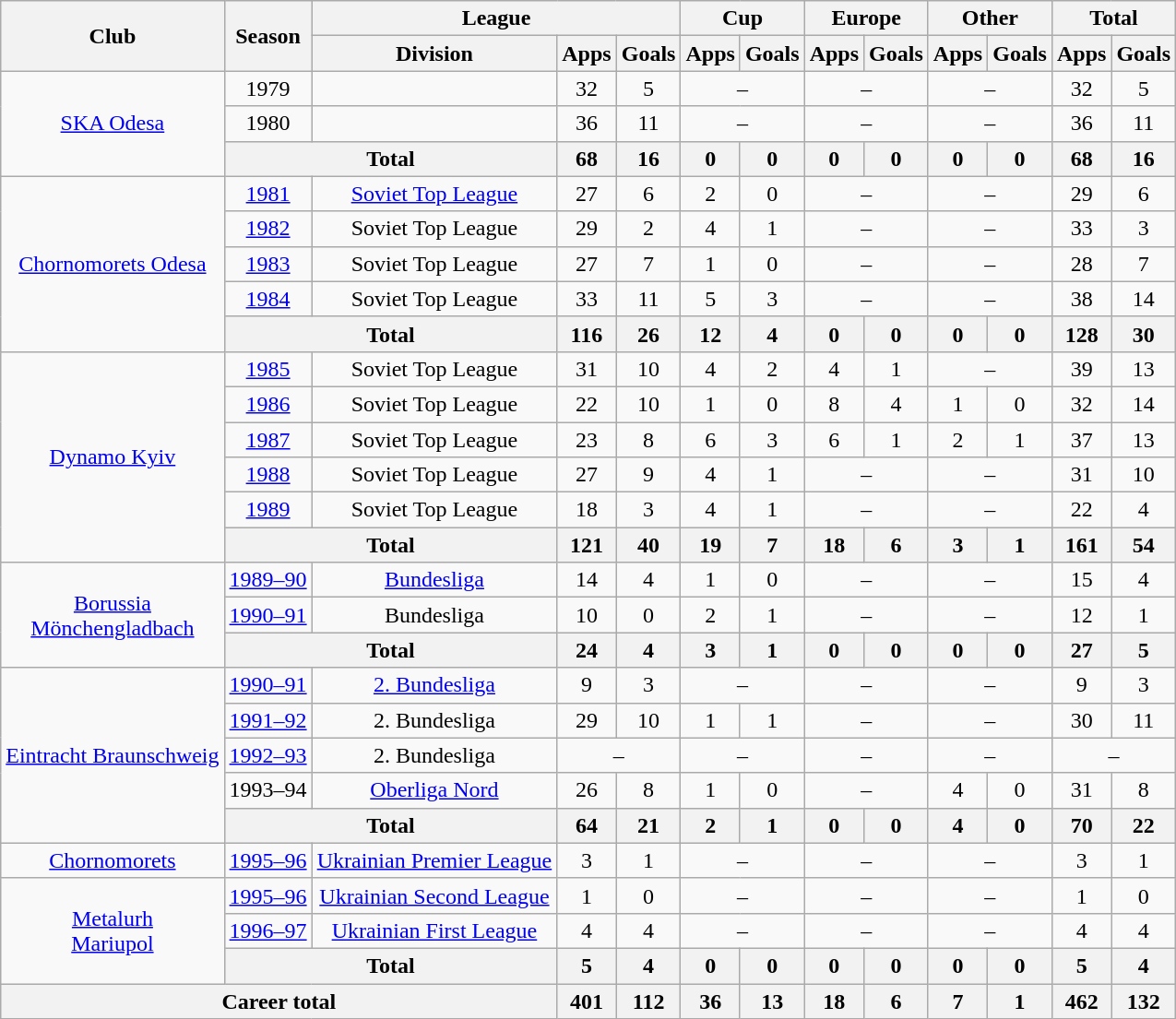<table class="wikitable" style="text-align:center">
<tr>
<th rowspan="2">Club</th>
<th rowspan="2">Season</th>
<th colspan="3">League</th>
<th colspan="2">Cup</th>
<th colspan="2">Europe</th>
<th colspan="2">Other</th>
<th colspan="2">Total</th>
</tr>
<tr>
<th>Division</th>
<th>Apps</th>
<th>Goals</th>
<th>Apps</th>
<th>Goals</th>
<th>Apps</th>
<th>Goals</th>
<th>Apps</th>
<th>Goals</th>
<th>Apps</th>
<th>Goals</th>
</tr>
<tr>
<td rowspan="3"><a href='#'>SKA Odesa</a></td>
<td>1979</td>
<td></td>
<td>32</td>
<td>5</td>
<td colspan="2">–</td>
<td colspan="2">–</td>
<td colspan="2">–</td>
<td>32</td>
<td>5</td>
</tr>
<tr>
<td>1980</td>
<td></td>
<td>36</td>
<td>11</td>
<td colspan="2">–</td>
<td colspan="2">–</td>
<td colspan="2">–</td>
<td>36</td>
<td>11</td>
</tr>
<tr>
<th colspan="2">Total</th>
<th>68</th>
<th>16</th>
<th>0</th>
<th>0</th>
<th>0</th>
<th>0</th>
<th>0</th>
<th>0</th>
<th>68</th>
<th>16</th>
</tr>
<tr>
<td rowspan="5"><a href='#'>Chornomorets Odesa</a></td>
<td><a href='#'>1981</a></td>
<td><a href='#'>Soviet Top League</a></td>
<td>27</td>
<td>6</td>
<td>2</td>
<td>0</td>
<td colspan="2">–</td>
<td colspan="2">–</td>
<td>29</td>
<td>6</td>
</tr>
<tr>
<td><a href='#'>1982</a></td>
<td>Soviet Top League</td>
<td>29</td>
<td>2</td>
<td>4</td>
<td>1</td>
<td colspan="2">–</td>
<td colspan="2">–</td>
<td>33</td>
<td>3</td>
</tr>
<tr>
<td><a href='#'>1983</a></td>
<td>Soviet Top League</td>
<td>27</td>
<td>7</td>
<td>1</td>
<td>0</td>
<td colspan="2">–</td>
<td colspan="2">–</td>
<td>28</td>
<td>7</td>
</tr>
<tr>
<td><a href='#'>1984</a></td>
<td>Soviet Top League</td>
<td>33</td>
<td>11</td>
<td>5</td>
<td>3</td>
<td colspan="2">–</td>
<td colspan="2">–</td>
<td>38</td>
<td>14</td>
</tr>
<tr>
<th colspan="2">Total</th>
<th>116</th>
<th>26</th>
<th>12</th>
<th>4</th>
<th>0</th>
<th>0</th>
<th>0</th>
<th>0</th>
<th>128</th>
<th>30</th>
</tr>
<tr>
<td rowspan="6"><a href='#'>Dynamo Kyiv</a></td>
<td><a href='#'>1985</a></td>
<td>Soviet Top League</td>
<td>31</td>
<td>10</td>
<td>4</td>
<td>2</td>
<td>4</td>
<td>1</td>
<td colspan="2">–</td>
<td>39</td>
<td>13</td>
</tr>
<tr>
<td><a href='#'>1986</a></td>
<td>Soviet Top League</td>
<td>22</td>
<td>10</td>
<td>1</td>
<td>0</td>
<td>8</td>
<td>4</td>
<td>1</td>
<td>0</td>
<td>32</td>
<td>14</td>
</tr>
<tr>
<td><a href='#'>1987</a></td>
<td>Soviet Top League</td>
<td>23</td>
<td>8</td>
<td>6</td>
<td>3</td>
<td>6</td>
<td>1</td>
<td>2</td>
<td>1</td>
<td>37</td>
<td>13</td>
</tr>
<tr>
<td><a href='#'>1988</a></td>
<td>Soviet Top League</td>
<td>27</td>
<td>9</td>
<td>4</td>
<td>1</td>
<td colspan="2">–</td>
<td colspan="2">–</td>
<td>31</td>
<td>10</td>
</tr>
<tr>
<td><a href='#'>1989</a></td>
<td>Soviet Top League</td>
<td>18</td>
<td>3</td>
<td>4</td>
<td>1</td>
<td colspan="2">–</td>
<td colspan="2">–</td>
<td>22</td>
<td>4</td>
</tr>
<tr>
<th colspan="2">Total</th>
<th>121</th>
<th>40</th>
<th>19</th>
<th>7</th>
<th>18</th>
<th>6</th>
<th>3</th>
<th>1</th>
<th>161</th>
<th>54</th>
</tr>
<tr>
<td rowspan="3"><a href='#'>Borussia<br>Mönchengladbach</a></td>
<td><a href='#'>1989–90</a></td>
<td><a href='#'>Bundesliga</a></td>
<td>14</td>
<td>4</td>
<td>1</td>
<td>0</td>
<td colspan="2">–</td>
<td colspan="2">–</td>
<td>15</td>
<td>4</td>
</tr>
<tr>
<td><a href='#'>1990–91</a></td>
<td>Bundesliga</td>
<td>10</td>
<td>0</td>
<td>2</td>
<td>1</td>
<td colspan="2">–</td>
<td colspan="2">–</td>
<td>12</td>
<td>1</td>
</tr>
<tr>
<th colspan="2">Total</th>
<th>24</th>
<th>4</th>
<th>3</th>
<th>1</th>
<th>0</th>
<th>0</th>
<th>0</th>
<th>0</th>
<th>27</th>
<th>5</th>
</tr>
<tr>
<td rowspan="5"><a href='#'>Eintracht Braunschweig</a></td>
<td><a href='#'>1990–91</a></td>
<td><a href='#'>2. Bundesliga</a></td>
<td>9</td>
<td>3</td>
<td colspan="2">–</td>
<td colspan="2">–</td>
<td colspan="2">–</td>
<td>9</td>
<td>3</td>
</tr>
<tr>
<td><a href='#'>1991–92</a></td>
<td>2. Bundesliga</td>
<td>29</td>
<td>10</td>
<td>1</td>
<td>1</td>
<td colspan="2">–</td>
<td colspan="2">–</td>
<td>30</td>
<td>11</td>
</tr>
<tr>
<td><a href='#'>1992–93</a></td>
<td>2. Bundesliga</td>
<td colspan="2">–</td>
<td colspan="2">–</td>
<td colspan="2">–</td>
<td colspan="2">–</td>
<td colspan="2">–</td>
</tr>
<tr>
<td>1993–94 </td>
<td><a href='#'>Oberliga Nord</a></td>
<td>26</td>
<td>8</td>
<td>1</td>
<td>0</td>
<td colspan="2">–</td>
<td>4</td>
<td>0</td>
<td>31</td>
<td>8</td>
</tr>
<tr>
<th colspan="2">Total</th>
<th>64</th>
<th>21</th>
<th>2</th>
<th>1</th>
<th>0</th>
<th>0</th>
<th>4</th>
<th>0</th>
<th>70</th>
<th>22</th>
</tr>
<tr>
<td><a href='#'>Chornomorets</a></td>
<td><a href='#'>1995–96</a></td>
<td><a href='#'>Ukrainian Premier League</a></td>
<td>3</td>
<td>1</td>
<td colspan="2">–</td>
<td colspan="2">–</td>
<td colspan="2">–</td>
<td>3</td>
<td>1</td>
</tr>
<tr>
<td rowspan="3"><a href='#'>Metalurh<br>Mariupol</a></td>
<td><a href='#'>1995–96</a></td>
<td><a href='#'>Ukrainian Second League</a></td>
<td>1</td>
<td>0</td>
<td colspan="2">–</td>
<td colspan="2">–</td>
<td colspan="2">–</td>
<td>1</td>
<td>0</td>
</tr>
<tr>
<td><a href='#'>1996–97</a></td>
<td><a href='#'>Ukrainian First League</a></td>
<td>4</td>
<td>4</td>
<td colspan="2">–</td>
<td colspan="2">–</td>
<td colspan="2">–</td>
<td>4</td>
<td>4</td>
</tr>
<tr>
<th colspan="2">Total</th>
<th>5</th>
<th>4</th>
<th>0</th>
<th>0</th>
<th>0</th>
<th>0</th>
<th>0</th>
<th>0</th>
<th>5</th>
<th>4</th>
</tr>
<tr>
<th colspan="3">Career total</th>
<th>401</th>
<th>112</th>
<th>36</th>
<th>13</th>
<th>18</th>
<th>6</th>
<th>7</th>
<th>1</th>
<th>462</th>
<th>132</th>
</tr>
</table>
